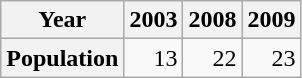<table class="wikitable" style="text-align:right">
<tr>
<th>Year</th>
<th>2003</th>
<th>2008</th>
<th>2009</th>
</tr>
<tr>
<th>Population</th>
<td>13</td>
<td>22</td>
<td>23</td>
</tr>
</table>
